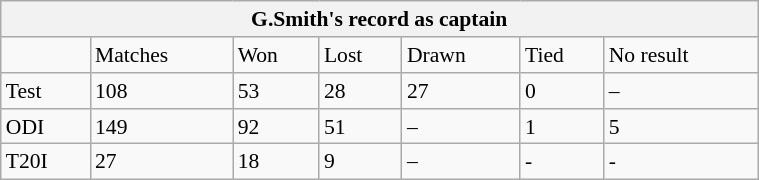<table class="wikitable" style="float: right; margin-left: 1em; width: 40%; font-size: 90%;">
<tr>
<th colspan="7"><strong>G.Smith's record as captain</strong></th>
</tr>
<tr>
<td> </td>
<td>Matches</td>
<td>Won</td>
<td>Lost</td>
<td>Drawn</td>
<td>Tied</td>
<td>No result</td>
</tr>
<tr>
<td>Test</td>
<td>108</td>
<td>53</td>
<td>28</td>
<td>27</td>
<td>0</td>
<td>–</td>
</tr>
<tr>
<td>ODI</td>
<td>149</td>
<td>92</td>
<td>51</td>
<td>–</td>
<td>1</td>
<td>5</td>
</tr>
<tr>
<td>T20I</td>
<td>27</td>
<td>18</td>
<td>9</td>
<td>–</td>
<td>-</td>
<td>-</td>
</tr>
</table>
